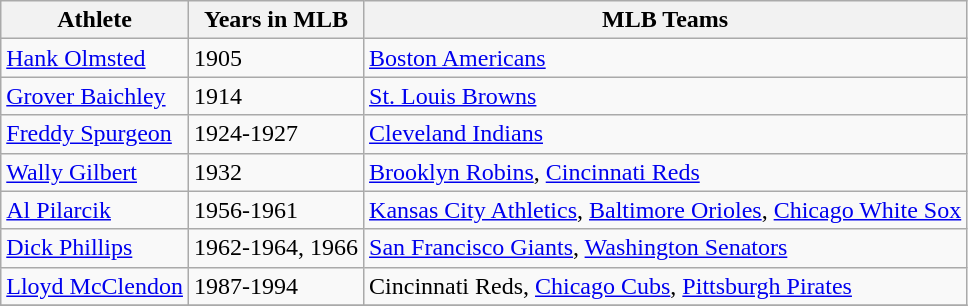<table class="wikitable">
<tr>
<th>Athlete</th>
<th>Years in MLB</th>
<th>MLB Teams</th>
</tr>
<tr>
<td><a href='#'>Hank Olmsted</a></td>
<td>1905</td>
<td><a href='#'>Boston Americans</a></td>
</tr>
<tr>
<td><a href='#'>Grover Baichley</a></td>
<td>1914</td>
<td><a href='#'>St. Louis Browns</a></td>
</tr>
<tr>
<td><a href='#'>Freddy Spurgeon</a></td>
<td>1924-1927</td>
<td><a href='#'>Cleveland Indians</a></td>
</tr>
<tr>
<td><a href='#'>Wally Gilbert</a></td>
<td>1932</td>
<td><a href='#'>Brooklyn Robins</a>, <a href='#'>Cincinnati Reds</a></td>
</tr>
<tr>
<td><a href='#'>Al Pilarcik</a></td>
<td>1956-1961</td>
<td><a href='#'>Kansas City Athletics</a>, <a href='#'>Baltimore Orioles</a>, <a href='#'>Chicago White Sox</a></td>
</tr>
<tr>
<td><a href='#'>Dick Phillips</a></td>
<td>1962-1964, 1966</td>
<td><a href='#'>San Francisco Giants</a>, <a href='#'>Washington Senators</a></td>
</tr>
<tr>
<td><a href='#'>Lloyd McClendon</a></td>
<td>1987-1994</td>
<td>Cincinnati Reds, <a href='#'>Chicago Cubs</a>, <a href='#'>Pittsburgh Pirates</a></td>
</tr>
<tr>
</tr>
</table>
